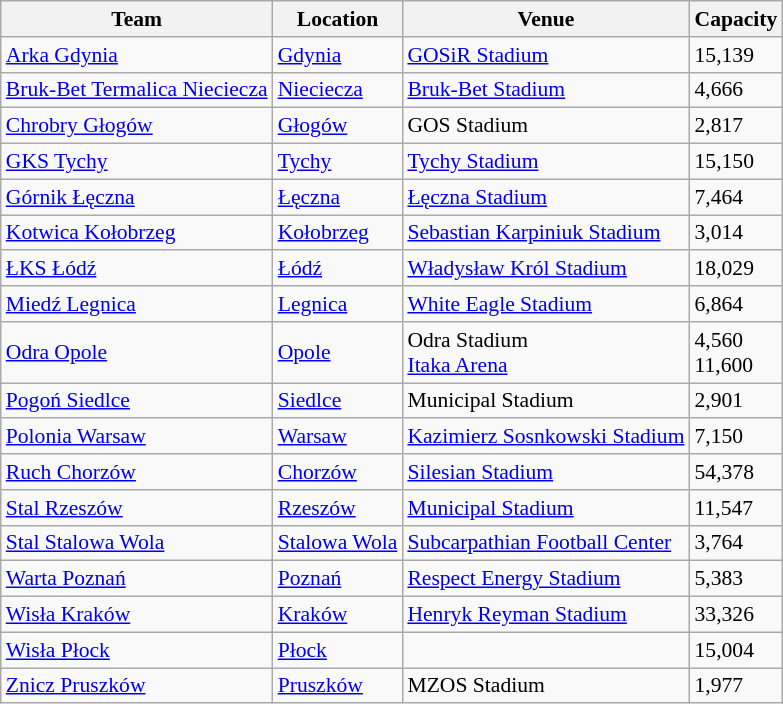<table class="wikitable sortable" style="font-size:90%">
<tr>
<th>Team</th>
<th>Location</th>
<th>Venue</th>
<th>Capacity</th>
</tr>
<tr>
<td><a href='#'>Arka Gdynia</a></td>
<td><a href='#'>Gdynia</a></td>
<td><a href='#'>GOSiR Stadium</a></td>
<td>15,139</td>
</tr>
<tr>
<td><a href='#'>Bruk-Bet Termalica Nieciecza</a></td>
<td><a href='#'>Nieciecza</a></td>
<td><a href='#'>Bruk-Bet Stadium</a></td>
<td>4,666</td>
</tr>
<tr>
<td><a href='#'>Chrobry Głogów</a></td>
<td><a href='#'>Głogów</a></td>
<td>GOS Stadium</td>
<td>2,817</td>
</tr>
<tr>
<td><a href='#'>GKS Tychy</a></td>
<td><a href='#'>Tychy</a></td>
<td><a href='#'>Tychy Stadium</a></td>
<td>15,150</td>
</tr>
<tr>
<td><a href='#'>Górnik Łęczna</a></td>
<td><a href='#'>Łęczna</a></td>
<td><a href='#'>Łęczna Stadium</a></td>
<td>7,464</td>
</tr>
<tr>
<td><a href='#'>Kotwica Kołobrzeg</a></td>
<td><a href='#'>Kołobrzeg</a></td>
<td><a href='#'>Sebastian Karpiniuk Stadium</a></td>
<td>3,014</td>
</tr>
<tr>
<td><a href='#'>ŁKS Łódź</a></td>
<td><a href='#'>Łódź</a></td>
<td><a href='#'>Władysław Król Stadium</a></td>
<td>18,029</td>
</tr>
<tr>
<td><a href='#'>Miedź Legnica</a></td>
<td><a href='#'>Legnica</a></td>
<td><a href='#'>White Eagle Stadium</a></td>
<td>6,864</td>
</tr>
<tr>
<td><a href='#'>Odra Opole</a></td>
<td><a href='#'>Opole</a></td>
<td>Odra Stadium<br><a href='#'>Itaka Arena</a></td>
<td>4,560<br>11,600</td>
</tr>
<tr>
<td><a href='#'>Pogoń Siedlce</a></td>
<td><a href='#'>Siedlce</a></td>
<td>Municipal Stadium</td>
<td>2,901</td>
</tr>
<tr>
<td><a href='#'>Polonia Warsaw</a></td>
<td><a href='#'>Warsaw</a></td>
<td><a href='#'>Kazimierz Sosnkowski Stadium</a></td>
<td>7,150</td>
</tr>
<tr>
<td><a href='#'>Ruch Chorzów</a></td>
<td><a href='#'>Chorzów</a></td>
<td><a href='#'>Silesian Stadium</a></td>
<td>54,378</td>
</tr>
<tr>
<td><a href='#'>Stal Rzeszów</a></td>
<td><a href='#'>Rzeszów</a></td>
<td><a href='#'>Municipal Stadium</a></td>
<td>11,547</td>
</tr>
<tr>
<td><a href='#'>Stal Stalowa Wola</a></td>
<td><a href='#'>Stalowa Wola</a></td>
<td><a href='#'>Subcarpathian Football Center</a></td>
<td>3,764</td>
</tr>
<tr>
<td><a href='#'>Warta Poznań</a></td>
<td><a href='#'>Poznań</a></td>
<td><a href='#'>Respect Energy Stadium</a></td>
<td>5,383</td>
</tr>
<tr>
<td><a href='#'>Wisła Kraków</a></td>
<td><a href='#'>Kraków</a></td>
<td><a href='#'>Henryk Reyman Stadium</a></td>
<td>33,326</td>
</tr>
<tr>
<td><a href='#'>Wisła Płock</a></td>
<td><a href='#'>Płock</a></td>
<td></td>
<td>15,004</td>
</tr>
<tr>
<td><a href='#'>Znicz Pruszków</a></td>
<td><a href='#'>Pruszków</a></td>
<td>MZOS Stadium</td>
<td>1,977</td>
</tr>
</table>
